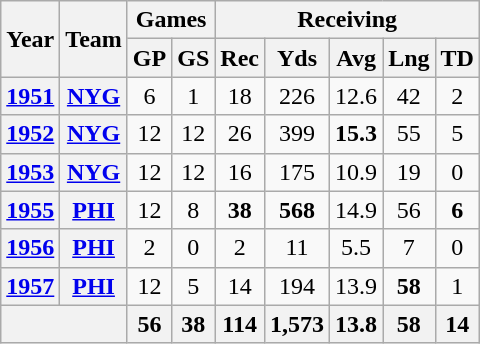<table class="wikitable" style="text-align:center">
<tr>
<th rowspan="2">Year</th>
<th rowspan="2">Team</th>
<th colspan="2">Games</th>
<th colspan="5">Receiving</th>
</tr>
<tr>
<th>GP</th>
<th>GS</th>
<th>Rec</th>
<th>Yds</th>
<th>Avg</th>
<th>Lng</th>
<th>TD</th>
</tr>
<tr>
<th><a href='#'>1951</a></th>
<th><a href='#'>NYG</a></th>
<td>6</td>
<td>1</td>
<td>18</td>
<td>226</td>
<td>12.6</td>
<td>42</td>
<td>2</td>
</tr>
<tr>
<th><a href='#'>1952</a></th>
<th><a href='#'>NYG</a></th>
<td>12</td>
<td>12</td>
<td>26</td>
<td>399</td>
<td><strong>15.3</strong></td>
<td>55</td>
<td>5</td>
</tr>
<tr>
<th><a href='#'>1953</a></th>
<th><a href='#'>NYG</a></th>
<td>12</td>
<td>12</td>
<td>16</td>
<td>175</td>
<td>10.9</td>
<td>19</td>
<td>0</td>
</tr>
<tr>
<th><a href='#'>1955</a></th>
<th><a href='#'>PHI</a></th>
<td>12</td>
<td>8</td>
<td><strong>38</strong></td>
<td><strong>568</strong></td>
<td>14.9</td>
<td>56</td>
<td><strong>6</strong></td>
</tr>
<tr>
<th><a href='#'>1956</a></th>
<th><a href='#'>PHI</a></th>
<td>2</td>
<td>0</td>
<td>2</td>
<td>11</td>
<td>5.5</td>
<td>7</td>
<td>0</td>
</tr>
<tr>
<th><a href='#'>1957</a></th>
<th><a href='#'>PHI</a></th>
<td>12</td>
<td>5</td>
<td>14</td>
<td>194</td>
<td>13.9</td>
<td><strong>58</strong></td>
<td>1</td>
</tr>
<tr>
<th colspan="2"></th>
<th>56</th>
<th>38</th>
<th>114</th>
<th>1,573</th>
<th>13.8</th>
<th>58</th>
<th>14</th>
</tr>
</table>
